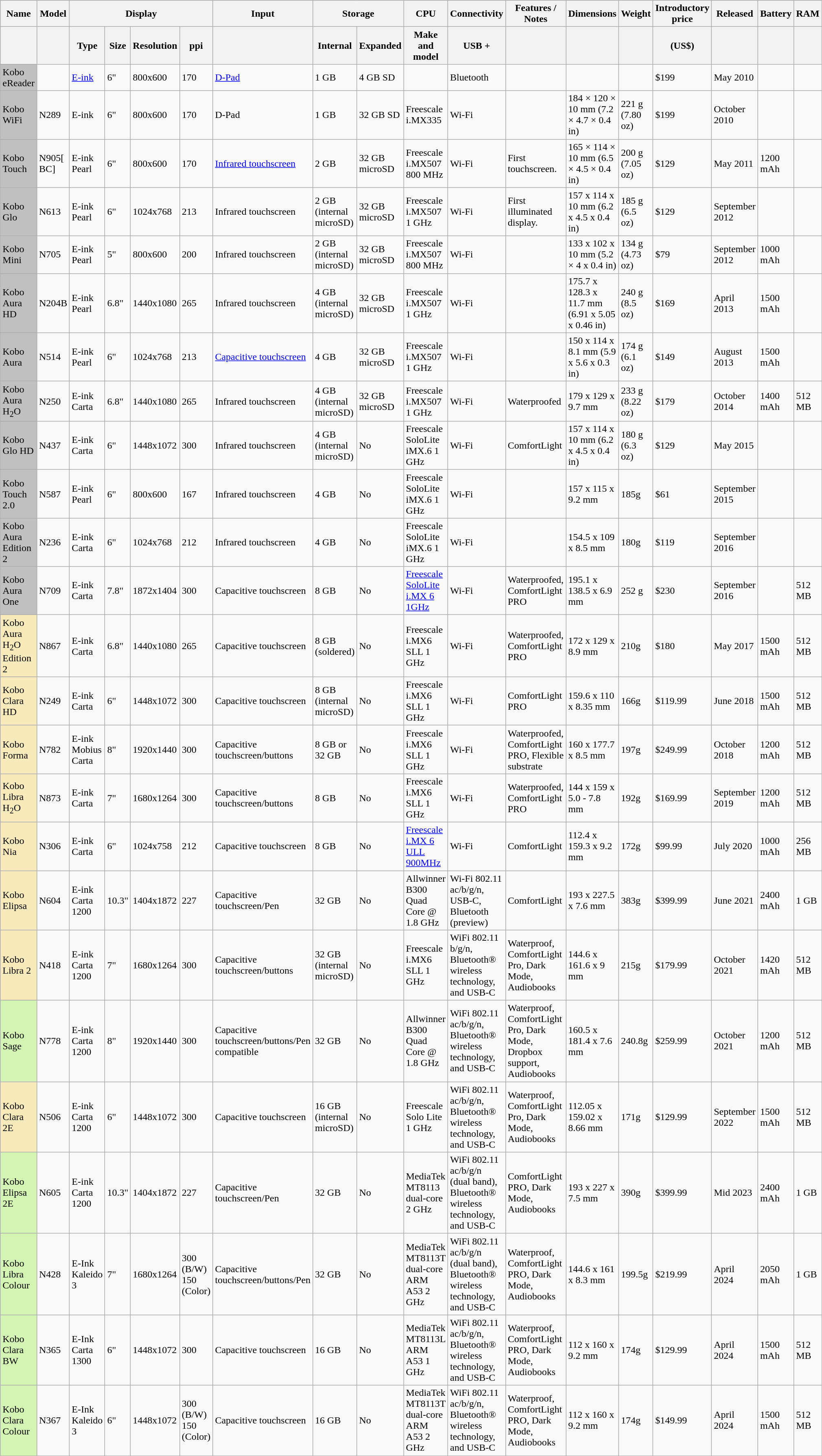<table class="wikitable sortable mw-datatable plainrowheaders sticky-table-row1 sticky-table-col1">
<tr>
<th>Name</th>
<th>Model</th>
<th colspan="4">Display</th>
<th>Input</th>
<th colspan="2">Storage</th>
<th>CPU</th>
<th>Connectivity</th>
<th>Features / Notes</th>
<th>Dimensions</th>
<th>Weight</th>
<th>Introductory price</th>
<th>Released</th>
<th>Battery</th>
<th>RAM</th>
</tr>
<tr>
<th></th>
<th></th>
<th>Type</th>
<th>Size</th>
<th>Resolution</th>
<th>ppi</th>
<th></th>
<th>Internal</th>
<th>Expanded</th>
<th>Make and model</th>
<th>USB +</th>
<th></th>
<th></th>
<th></th>
<th>(US$)</th>
<th></th>
<th></th>
<th></th>
</tr>
<tr>
<td style="background:silver;">Kobo eReader</td>
<td></td>
<td><a href='#'>E-ink</a></td>
<td>6"</td>
<td>800x600</td>
<td>170</td>
<td><a href='#'>D-Pad</a></td>
<td>1 GB</td>
<td>4 GB SD</td>
<td></td>
<td>Bluetooth</td>
<td></td>
<td></td>
<td></td>
<td>$199</td>
<td>May 2010</td>
<td></td>
<td></td>
</tr>
<tr>
<td style="background:silver;">Kobo WiFi</td>
<td>N289</td>
<td>E-ink</td>
<td>6"</td>
<td>800x600</td>
<td>170</td>
<td>D-Pad</td>
<td>1 GB</td>
<td>32 GB SD</td>
<td>Freescale i.MX335</td>
<td>Wi-Fi</td>
<td></td>
<td>184 × 120 × 10 mm (7.2 × 4.7 × 0.4 in)</td>
<td>221 g (7.80 oz)</td>
<td>$199</td>
<td>October 2010</td>
<td></td>
<td></td>
</tr>
<tr>
<td style="background:silver;">Kobo Touch</td>
<td>N905[ BC]</td>
<td>E-ink Pearl</td>
<td>6"</td>
<td>800x600</td>
<td>170</td>
<td><a href='#'>Infrared touchscreen</a></td>
<td>2 GB</td>
<td>32 GB microSD</td>
<td>Freescale i.MX507 800 MHz</td>
<td>Wi-Fi</td>
<td>First touchscreen.</td>
<td>165 × 114 × 10 mm (6.5 × 4.5 × 0.4 in)</td>
<td>200 g (7.05 oz)</td>
<td>$129</td>
<td>May 2011</td>
<td>1200 mAh</td>
<td></td>
</tr>
<tr>
<td style="background:silver;">Kobo Glo</td>
<td>N613</td>
<td>E-ink Pearl</td>
<td>6"</td>
<td>1024x768</td>
<td>213</td>
<td>Infrared touchscreen</td>
<td>2 GB (internal microSD)</td>
<td>32 GB microSD</td>
<td>Freescale i.MX507 1 GHz</td>
<td>Wi-Fi</td>
<td>First illuminated display.</td>
<td>157 x 114 x 10 mm (6.2 x 4.5 x 0.4 in)</td>
<td>185 g (6.5 oz)</td>
<td>$129</td>
<td>September 2012</td>
<td></td>
<td></td>
</tr>
<tr>
<td style="background:silver;">Kobo Mini</td>
<td>N705</td>
<td>E-ink Pearl</td>
<td>5"</td>
<td>800x600</td>
<td>200</td>
<td>Infrared touchscreen</td>
<td>2 GB (internal microSD)</td>
<td>32 GB microSD</td>
<td>Freescale i.MX507 800 MHz</td>
<td>Wi-Fi</td>
<td></td>
<td>133 x 102 x 10 mm (5.2 × 4 x 0.4 in)</td>
<td>134 g (4.73 oz)</td>
<td>$79</td>
<td>September 2012</td>
<td>1000 mAh</td>
<td></td>
</tr>
<tr>
<td style="background:silver;">Kobo Aura HD</td>
<td>N204B</td>
<td>E-ink Pearl</td>
<td>6.8"</td>
<td>1440x1080</td>
<td>265</td>
<td>Infrared touchscreen</td>
<td>4 GB (internal microSD)</td>
<td>32 GB microSD</td>
<td>Freescale i.MX507 1 GHz</td>
<td>Wi-Fi</td>
<td></td>
<td>175.7 x 128.3 x 11.7 mm (6.91 x 5.05 x 0.46 in)</td>
<td>240 g (8.5 oz)</td>
<td>$169</td>
<td>April 2013</td>
<td>1500 mAh</td>
<td></td>
</tr>
<tr>
<td style="background:silver;">Kobo Aura</td>
<td>N514</td>
<td>E-ink Pearl</td>
<td>6"</td>
<td>1024x768</td>
<td>213</td>
<td><a href='#'>Capacitive touchscreen</a></td>
<td>4 GB</td>
<td>32 GB microSD</td>
<td>Freescale i.MX507 1 GHz</td>
<td>Wi-Fi</td>
<td></td>
<td>150 x 114 x 8.1 mm (5.9 x 5.6 x 0.3 in)</td>
<td>174 g (6.1 oz)</td>
<td>$149</td>
<td>August 2013</td>
<td>1500 mAh</td>
<td></td>
</tr>
<tr>
<td style="background:silver;">Kobo Aura H<sub>2</sub>O</td>
<td>N250</td>
<td>E-ink Carta</td>
<td>6.8"</td>
<td>1440x1080</td>
<td>265</td>
<td>Infrared touchscreen</td>
<td>4 GB (internal microSD)</td>
<td>32 GB microSD</td>
<td>Freescale i.MX507 1 GHz</td>
<td>Wi-Fi</td>
<td>Waterproofed</td>
<td>179 x 129 x 9.7 mm</td>
<td>233 g (8.22 oz)</td>
<td>$179</td>
<td>October 2014</td>
<td>1400 mAh</td>
<td>512 MB</td>
</tr>
<tr>
<td style="background:silver;">Kobo Glo HD</td>
<td>N437</td>
<td>E-ink Carta</td>
<td>6"</td>
<td>1448x1072</td>
<td>300</td>
<td>Infrared touchscreen</td>
<td>4 GB (internal microSD)</td>
<td>No</td>
<td>Freescale SoloLite iMX.6 1 GHz</td>
<td>Wi-Fi</td>
<td>ComfortLight</td>
<td>157 x 114 x 10 mm (6.2 x 4.5 x 0.4 in)</td>
<td>180 g (6.3 oz)</td>
<td>$129</td>
<td>May 2015</td>
<td></td>
<td></td>
</tr>
<tr>
<td style="background:silver;">Kobo Touch 2.0</td>
<td>N587</td>
<td>E-ink Pearl</td>
<td>6"</td>
<td>800x600</td>
<td>167</td>
<td>Infrared touchscreen</td>
<td>4 GB</td>
<td>No</td>
<td>Freescale SoloLite iMX.6 1 GHz</td>
<td>Wi-Fi</td>
<td></td>
<td>157 x 115 x 9.2 mm</td>
<td>185g</td>
<td>$61</td>
<td>September 2015</td>
<td></td>
<td></td>
</tr>
<tr>
<td style="background:silver;">Kobo Aura Edition 2</td>
<td>N236</td>
<td>E-ink Carta</td>
<td>6"</td>
<td>1024x768</td>
<td>212</td>
<td>Infrared touchscreen</td>
<td>4 GB</td>
<td>No</td>
<td>Freescale SoloLite iMX.6 1 GHz</td>
<td>Wi-Fi</td>
<td></td>
<td>154.5 x 109 x 8.5 mm</td>
<td>180g</td>
<td>$119</td>
<td>September 2016</td>
<td></td>
<td></td>
</tr>
<tr>
<td style="background:silver;">Kobo Aura One</td>
<td>N709</td>
<td>E-ink Carta</td>
<td>7.8"</td>
<td>1872x1404</td>
<td>300</td>
<td>Capacitive touchscreen</td>
<td>8 GB</td>
<td>No</td>
<td><a href='#'>Freescale SoloLite i.MX 6 1GHz</a></td>
<td>Wi-Fi</td>
<td>Waterproofed,<br>ComfortLight PRO</td>
<td>195.1 x 138.5 x 6.9 mm</td>
<td>252 g</td>
<td>$230</td>
<td>September 2016</td>
<td></td>
<td>512 MB</td>
</tr>
<tr>
<td style="background:#f8eaba;">Kobo Aura H<sub>2</sub>O Edition 2</td>
<td>N867</td>
<td>E-ink Carta</td>
<td>6.8"</td>
<td>1440x1080</td>
<td>265</td>
<td>Capacitive touchscreen</td>
<td>8 GB (soldered)</td>
<td>No</td>
<td>Freescale i.MX6 SLL 1 GHz</td>
<td>Wi-Fi</td>
<td>Waterproofed,<br>ComfortLight PRO</td>
<td>172 x 129 x 8.9 mm</td>
<td>210g</td>
<td>$180</td>
<td>May 2017</td>
<td>1500 mAh</td>
<td>512 MB</td>
</tr>
<tr>
<td style="background:#f8eaba;">Kobo Clara HD</td>
<td>N249</td>
<td>E-ink Carta</td>
<td>6"</td>
<td>1448x1072</td>
<td>300</td>
<td>Capacitive touchscreen</td>
<td>8 GB (internal microSD)</td>
<td>No</td>
<td>Freescale i.MX6 SLL 1 GHz</td>
<td>Wi-Fi</td>
<td>ComfortLight PRO</td>
<td>159.6 x 110 x 8.35 mm</td>
<td>166g</td>
<td>$119.99</td>
<td>June 2018</td>
<td>1500 mAh</td>
<td>512 MB</td>
</tr>
<tr>
<td style="background:#f8eaba;">Kobo Forma</td>
<td>N782</td>
<td>E-ink Mobius Carta</td>
<td>8"</td>
<td>1920x1440</td>
<td>300</td>
<td>Capacitive touchscreen/buttons</td>
<td>8 GB or 32 GB</td>
<td>No</td>
<td>Freescale i.MX6 SLL 1 GHz</td>
<td>Wi-Fi</td>
<td>Waterproofed, ComfortLight PRO, Flexible substrate</td>
<td>160 x 177.7 x 8.5 mm</td>
<td>197g</td>
<td>$249.99</td>
<td>October 2018</td>
<td>1200 mAh</td>
<td>512 MB</td>
</tr>
<tr>
<td style="background:#f8eaba;">Kobo Libra H<sub>2</sub>O</td>
<td>N873</td>
<td>E-ink Carta</td>
<td>7"</td>
<td>1680x1264</td>
<td>300</td>
<td>Capacitive touchscreen/buttons</td>
<td>8 GB</td>
<td>No</td>
<td>Freescale i.MX6 SLL 1 GHz</td>
<td>Wi-Fi</td>
<td>Waterproofed, ComfortLight PRO</td>
<td>144 x 159 x 5.0 - 7.8 mm</td>
<td>192g</td>
<td>$169.99</td>
<td>September 2019</td>
<td>1200 mAh</td>
<td>512 MB</td>
</tr>
<tr>
<td style="background:#f8eaba;">Kobo Nia</td>
<td>N306</td>
<td>E-ink Carta</td>
<td>6"</td>
<td>1024x758</td>
<td>212</td>
<td>Capacitive touchscreen</td>
<td>8 GB</td>
<td>No</td>
<td><a href='#'>Freescale i.MX 6 ULL 900MHz</a></td>
<td>Wi-Fi</td>
<td>ComfortLight</td>
<td>112.4 x 159.3 x 9.2 mm</td>
<td>172g</td>
<td>$99.99</td>
<td>July 2020</td>
<td>1000 mAh</td>
<td>256 MB</td>
</tr>
<tr>
<td style="background:#f8eaba;">Kobo Elipsa</td>
<td>N604</td>
<td>E-ink Carta 1200</td>
<td>10.3"</td>
<td>1404x1872</td>
<td>227</td>
<td>Capacitive touchscreen/Pen</td>
<td>32 GB</td>
<td>No</td>
<td>Allwinner B300 Quad Core @ 1.8 GHz</td>
<td>Wi-Fi 802.11 ac/b/g/n, USB-C, Bluetooth (preview)</td>
<td>ComfortLight</td>
<td>193 x 227.5 x 7.6 mm</td>
<td>383g</td>
<td>$399.99</td>
<td>June 2021</td>
<td>2400 mAh</td>
<td>1 GB</td>
</tr>
<tr>
<td style="background:#f8eaba;">Kobo Libra 2</td>
<td>N418</td>
<td>E-ink Carta 1200</td>
<td>7"</td>
<td>1680x1264</td>
<td>300</td>
<td>Capacitive touchscreen/buttons</td>
<td>32 GB (internal microSD)</td>
<td>No</td>
<td>Freescale i.MX6 SLL 1 GHz</td>
<td>WiFi 802.11 b/g/n, Bluetooth® wireless technology, and USB-C</td>
<td>Waterproof, ComfortLight Pro, Dark Mode, Audiobooks</td>
<td>144.6 x 161.6 x 9 mm</td>
<td>215g</td>
<td>$179.99</td>
<td>October 2021</td>
<td>1420 mAh</td>
<td>512 MB</td>
</tr>
<tr>
<td style="background:#d4f4b4;">Kobo Sage</td>
<td>N778</td>
<td>E-ink Carta 1200</td>
<td>8"</td>
<td>1920x1440</td>
<td>300</td>
<td>Capacitive touchscreen/buttons/Pen compatible</td>
<td>32 GB</td>
<td>No</td>
<td>Allwinner B300 Quad Core @ 1.8 GHz</td>
<td>WiFi 802.11 ac/b/g/n, Bluetooth® wireless technology, and USB-C</td>
<td>Waterproof, ComfortLight Pro, Dark Mode, Dropbox support, Audiobooks</td>
<td>160.5 x 181.4 x 7.6 mm</td>
<td>240.8g</td>
<td>$259.99</td>
<td>October 2021</td>
<td>1200 mAh</td>
<td>512 MB</td>
</tr>
<tr>
<td style="background:#f8eaba;">Kobo Clara 2E</td>
<td>N506</td>
<td>E-ink Carta 1200</td>
<td>6"</td>
<td>1448x1072</td>
<td>300</td>
<td>Capacitive touchscreen</td>
<td>16 GB (internal microSD)</td>
<td>No</td>
<td>Freescale Solo Lite 1 GHz</td>
<td>WiFi 802.11 ac/b/g/n, Bluetooth® wireless technology, and USB-C</td>
<td>Waterproof, ComfortLight Pro, Dark Mode, Audiobooks</td>
<td>112.05 x 159.02 x 8.66 mm</td>
<td>171g</td>
<td>$129.99</td>
<td>September 2022</td>
<td>1500 mAh</td>
<td>512 MB</td>
</tr>
<tr>
<td style="background:#d4f4b4;">Kobo Elipsa 2E</td>
<td>N605</td>
<td>E-ink Carta 1200</td>
<td>10.3"</td>
<td>1404x1872</td>
<td>227</td>
<td>Capacitive touchscreen/Pen</td>
<td>32 GB</td>
<td>No</td>
<td>MediaTek MT8113 dual-core 2 GHz</td>
<td>WiFi 802.11 ac/b/g/n (dual band), Bluetooth® wireless technology, and USB-C</td>
<td>ComfortLight PRO, Dark Mode, Audiobooks</td>
<td>193 x 227 x 7.5 mm</td>
<td>390g</td>
<td>$399.99</td>
<td>Mid 2023</td>
<td>2400 mAh</td>
<td>1 GB</td>
</tr>
<tr>
<td style="background:#d4f4b4;">Kobo Libra Colour</td>
<td>N428</td>
<td>E-Ink Kaleido 3</td>
<td>7"</td>
<td>1680x1264</td>
<td>300 (B/W)<br>150 (Color)</td>
<td>Capacitive touchscreen/buttons/Pen</td>
<td>32 GB</td>
<td>No</td>
<td>MediaTek MT8113T dual-core ARM A53 2 GHz</td>
<td>WiFi 802.11 ac/b/g/n (dual band), Bluetooth® wireless technology, and USB-C</td>
<td>Waterproof, ComfortLight PRO, Dark Mode, Audiobooks</td>
<td>144.6 x 161 x 8.3 mm</td>
<td>199.5g</td>
<td>$219.99</td>
<td>April 2024</td>
<td>2050 mAh</td>
<td>1 GB</td>
</tr>
<tr>
<td style="background:#d4f4b4;">Kobo Clara BW</td>
<td>N365</td>
<td>E-Ink Carta 1300</td>
<td>6"</td>
<td>1448x1072</td>
<td>300</td>
<td>Capacitive touchscreen</td>
<td>16 GB</td>
<td>No</td>
<td>MediaTek MT8113L ARM A53 1 GHz</td>
<td>WiFi 802.11 ac/b/g/n, Bluetooth® wireless technology, and USB-C</td>
<td>Waterproof, ComfortLight PRO, Dark Mode, Audiobooks</td>
<td>112 x 160 x 9.2 mm</td>
<td>174g</td>
<td>$129.99</td>
<td>April 2024</td>
<td>1500 mAh</td>
<td>512 MB</td>
</tr>
<tr>
<td style="background:#d4f4b4;">Kobo Clara Colour</td>
<td>N367</td>
<td>E-Ink Kaleido 3</td>
<td>6"</td>
<td>1448x1072</td>
<td>300 (B/W) 150 (Color)</td>
<td>Capacitive touchscreen</td>
<td>16 GB</td>
<td>No</td>
<td>MediaTek MT8113T dual-core ARM A53 2 GHz</td>
<td>WiFi 802.11 ac/b/g/n, Bluetooth® wireless technology, and USB-C</td>
<td>Waterproof, ComfortLight PRO, Dark Mode, Audiobooks</td>
<td>112 x 160 x 9.2 mm</td>
<td>174g</td>
<td>$149.99</td>
<td>April 2024</td>
<td>1500 mAh</td>
<td>512 MB</td>
</tr>
</table>
